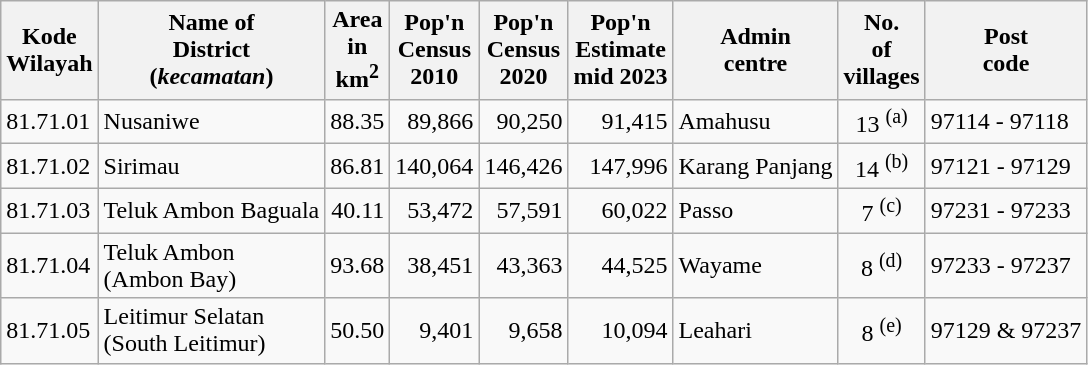<table class="sortable wikitable">
<tr>
<th>Kode <br>Wilayah</th>
<th>Name of<br>District<br>(<em>kecamatan</em>)</th>
<th>Area <br>in<br>km<sup>2</sup></th>
<th>Pop'n<br>Census<br>2010</th>
<th>Pop'n<br>Census<br>2020</th>
<th>Pop'n<br>Estimate<br>mid 2023</th>
<th>Admin<br>centre</th>
<th>No. <br>of<br>villages</th>
<th>Post<br>code</th>
</tr>
<tr>
<td>81.71.01</td>
<td>Nusaniwe</td>
<td align="right">88.35</td>
<td align="right">89,866</td>
<td align="right">90,250</td>
<td align="right">91,415</td>
<td>Amahusu</td>
<td align="center">13 <sup>(a)</sup></td>
<td>97114 - 97118</td>
</tr>
<tr>
<td>81.71.02</td>
<td>Sirimau</td>
<td align="right">86.81</td>
<td align="right">140,064</td>
<td align="right">146,426</td>
<td align="right">147,996</td>
<td>Karang Panjang</td>
<td align="center">14 <sup>(b)</sup></td>
<td>97121 - 97129</td>
</tr>
<tr>
<td>81.71.03</td>
<td>Teluk Ambon Baguala</td>
<td align="right">40.11</td>
<td align="right">53,472</td>
<td align="right">57,591</td>
<td align="right">60,022</td>
<td>Passo</td>
<td align="center">7 <sup>(c)</sup></td>
<td>97231 - 97233</td>
</tr>
<tr>
<td>81.71.04</td>
<td>Teluk Ambon <br>(Ambon Bay)</td>
<td align="right">93.68</td>
<td align="right">38,451</td>
<td align="right">43,363</td>
<td align="right">44,525</td>
<td>Wayame</td>
<td align="center">8 <sup>(d)</sup></td>
<td>97233 - 97237</td>
</tr>
<tr>
<td>81.71.05</td>
<td>Leitimur Selatan <br>(South Leitimur)</td>
<td align="right">50.50</td>
<td align="right">9,401</td>
<td align="right">9,658</td>
<td align="right">10,094</td>
<td>Leahari</td>
<td align="center">8 <sup>(e)</sup></td>
<td>97129 & 97237</td>
</tr>
</table>
